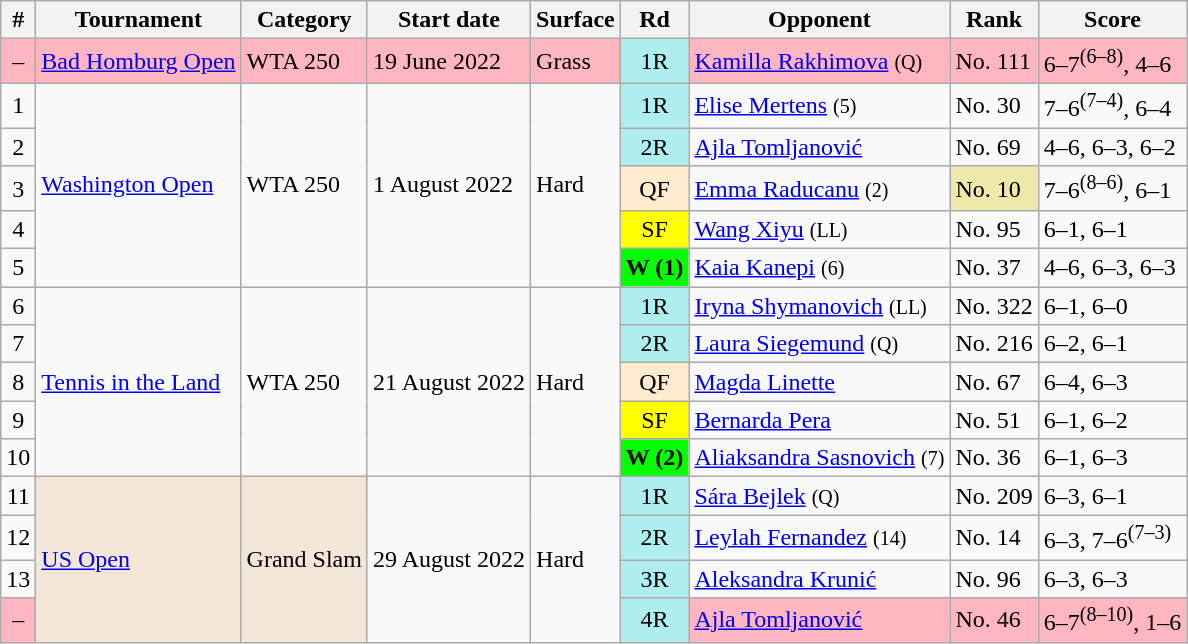<table class="wikitable sortable">
<tr>
<th scope="col">#</th>
<th scope="col">Tournament</th>
<th scope="col">Category</th>
<th scope="col">Start date</th>
<th scope="col">Surface</th>
<th scope="col">Rd</th>
<th scope="col">Opponent</th>
<th scope="col">Rank</th>
<th scope="col" class="unsortable">Score</th>
</tr>
<tr bgcolor=lightpink>
<td align=center>–</td>
<td><a href='#'>Bad Homburg Open</a></td>
<td>WTA 250</td>
<td>19 June 2022</td>
<td>Grass</td>
<td align=center style="background:#afeeee;">1R</td>
<td> <a href='#'>Kamilla Rakhimova</a> <small>(Q)</small></td>
<td align=left>No. 111</td>
<td>6–7<sup>(6–8)</sup>, 4–6</td>
</tr>
<tr>
<td align=center>1</td>
<td rowspan=5><a href='#'>Washington Open</a></td>
<td rowspan=5>WTA 250</td>
<td rowspan=5>1 August 2022</td>
<td rowspan=5>Hard</td>
<td align=center style="background:#afeeee;">1R</td>
<td> <a href='#'>Elise Mertens</a> <small>(5)</small></td>
<td align=left>No. 30</td>
<td>7–6<sup>(7–4)</sup>, 6–4</td>
</tr>
<tr>
<td align=center>2</td>
<td align=center style="background:#afeeee;">2R</td>
<td> <a href='#'>Ajla Tomljanović</a></td>
<td align=left>No. 69</td>
<td>4–6, 6–3, 6–2</td>
</tr>
<tr>
<td align=center>3</td>
<td align=center style="background:#ffebcd;">QF</td>
<td> <a href='#'>Emma Raducanu</a> <small>(2)</small></td>
<td align=left bgcolor=eee8aa>No. 10</td>
<td>7–6<sup>(8–6)</sup>, 6–1</td>
</tr>
<tr>
<td align=center>4</td>
<td align=center style="background:yellow;">SF</td>
<td> <a href='#'>Wang Xiyu</a> <small>(LL)</small></td>
<td align=left>No. 95</td>
<td>6–1, 6–1</td>
</tr>
<tr>
<td align=center>5</td>
<td align=center style="background:lime;"><strong>W (1)</strong></td>
<td> <a href='#'>Kaia Kanepi</a> <small>(6)</small></td>
<td align=left>No. 37</td>
<td>4–6, 6–3, 6–3</td>
</tr>
<tr>
<td align=center>6</td>
<td rowspan="5"><a href='#'>Tennis in the Land</a></td>
<td rowspan="5">WTA 250</td>
<td rowspan="5">21 August 2022</td>
<td rowspan="5">Hard</td>
<td align=center style="background:#afeeee;">1R</td>
<td> <a href='#'>Iryna Shymanovich</a> <small>(LL)</small></td>
<td align=left>No. 322</td>
<td>6–1, 6–0</td>
</tr>
<tr>
<td align=center>7</td>
<td align=center style="background:#afeeee;">2R</td>
<td> <a href='#'>Laura Siegemund</a> <small>(Q)</small></td>
<td align=left>No. 216</td>
<td>6–2, 6–1</td>
</tr>
<tr>
<td align=center>8</td>
<td align=center style="background:#ffebcd;">QF</td>
<td> <a href='#'>Magda Linette</a></td>
<td align=left>No. 67</td>
<td>6–4, 6–3</td>
</tr>
<tr>
<td align=center>9</td>
<td align=center style="background:yellow;">SF</td>
<td> <a href='#'>Bernarda Pera</a></td>
<td align=left>No. 51</td>
<td>6–1, 6–2</td>
</tr>
<tr>
<td align=center>10</td>
<td align=center style="background:lime;"><strong>W (2)</strong></td>
<td> <a href='#'>Aliaksandra Sasnovich</a> <small>(7)</small></td>
<td align=left>No. 36</td>
<td>6–1, 6–3</td>
</tr>
<tr>
<td align=center>11</td>
<td rowspan="4" style="background:#f3e6d7;"><a href='#'>US Open</a></td>
<td rowspan="4" style="background:#f3e6d7;">Grand Slam</td>
<td rowspan="4">29 August 2022</td>
<td rowspan="4">Hard</td>
<td align=center style="background:#afeeee;">1R</td>
<td> <a href='#'>Sára Bejlek</a> <small>(Q)</small></td>
<td align=center>No. 209</td>
<td>6–3, 6–1</td>
</tr>
<tr>
<td align=center>12</td>
<td align=center style="background:#afeeee;">2R</td>
<td> <a href='#'>Leylah Fernandez</a> <small>(14)</small></td>
<td>No. 14</td>
<td>6–3, 7–6<sup>(7–3)</sup></td>
</tr>
<tr>
<td align=center>13</td>
<td align="center" style="background:#afeeee;">3R</td>
<td> <a href='#'>Aleksandra Krunić</a></td>
<td align="left">No. 96</td>
<td>6–3, 6–3</td>
</tr>
<tr bgcolor=lightpink>
<td align=center>–</td>
<td align="center" style="background:#afeeee;">4R</td>
<td> <a href='#'>Ajla Tomljanović</a></td>
<td align="left">No. 46</td>
<td align=center>6–7<sup>(8–10)</sup>, 1–6</td>
</tr>
</table>
